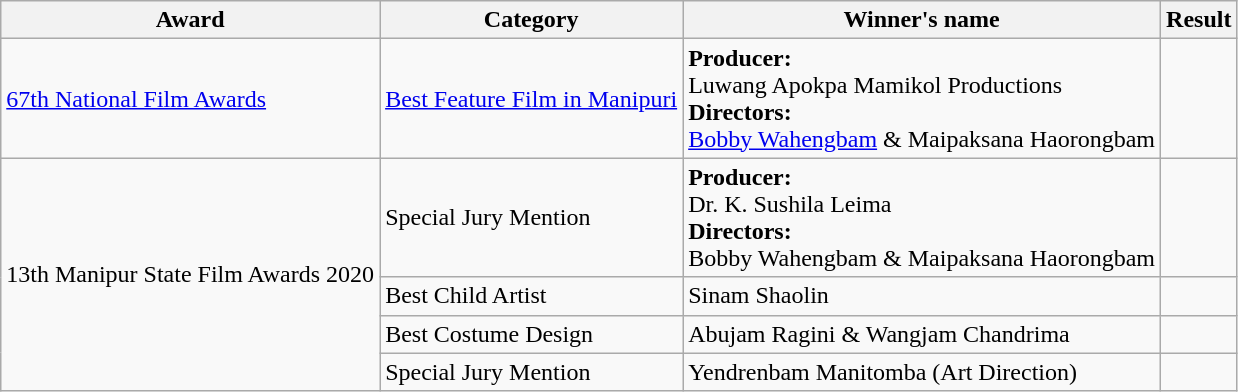<table class="wikitable sortable">
<tr>
<th>Award</th>
<th>Category</th>
<th>Winner's name</th>
<th>Result</th>
</tr>
<tr>
<td><a href='#'>67th National Film Awards</a></td>
<td><a href='#'>Best Feature Film in Manipuri</a></td>
<td><strong>Producer:</strong><br>Luwang Apokpa Mamikol Productions<br><strong>Directors:</strong><br><a href='#'>Bobby Wahengbam</a> & Maipaksana Haorongbam</td>
<td></td>
</tr>
<tr>
<td rowspan="4">13th Manipur State Film Awards 2020</td>
<td>Special Jury Mention</td>
<td><strong>Producer:</strong><br>Dr. K. Sushila Leima<br><strong>Directors:</strong><br>Bobby Wahengbam & Maipaksana Haorongbam</td>
<td></td>
</tr>
<tr>
<td>Best Child Artist</td>
<td>Sinam Shaolin</td>
<td></td>
</tr>
<tr>
<td>Best Costume Design</td>
<td>Abujam Ragini & Wangjam Chandrima</td>
<td></td>
</tr>
<tr>
<td>Special Jury Mention</td>
<td>Yendrenbam Manitomba (Art Direction)</td>
<td></td>
</tr>
</table>
